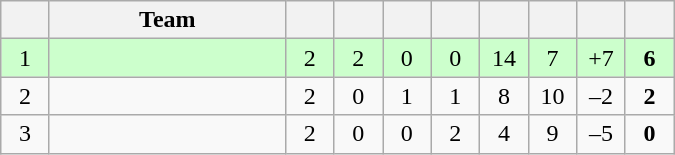<table class="wikitable" style="text-align: center; font-size: 100%;">
<tr>
<th width="25"></th>
<th width="150">Team</th>
<th width="25"></th>
<th width="25"></th>
<th width="25"></th>
<th width="25"></th>
<th width="25"></th>
<th width="25"></th>
<th width="25"></th>
<th width="25"></th>
</tr>
<tr style="background-color: #ccffcc;">
<td>1</td>
<td align=left></td>
<td>2</td>
<td>2</td>
<td>0</td>
<td>0</td>
<td>14</td>
<td>7</td>
<td>+7</td>
<td><strong>6</strong></td>
</tr>
<tr>
<td>2</td>
<td align=left></td>
<td>2</td>
<td>0</td>
<td>1</td>
<td>1</td>
<td>8</td>
<td>10</td>
<td>–2</td>
<td><strong>2</strong></td>
</tr>
<tr>
<td>3</td>
<td align=left></td>
<td>2</td>
<td>0</td>
<td>0</td>
<td>2</td>
<td>4</td>
<td>9</td>
<td>–5</td>
<td><strong>0</strong></td>
</tr>
</table>
